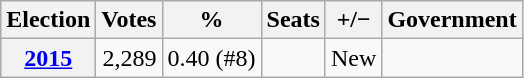<table class=wikitable style="text-align: right;">
<tr>
<th>Election</th>
<th>Votes</th>
<th>%</th>
<th>Seats</th>
<th>+/−</th>
<th>Government</th>
</tr>
<tr>
<th><a href='#'>2015</a></th>
<td>2,289</td>
<td>0.40 (#8)</td>
<td></td>
<td>New</td>
<td></td>
</tr>
</table>
